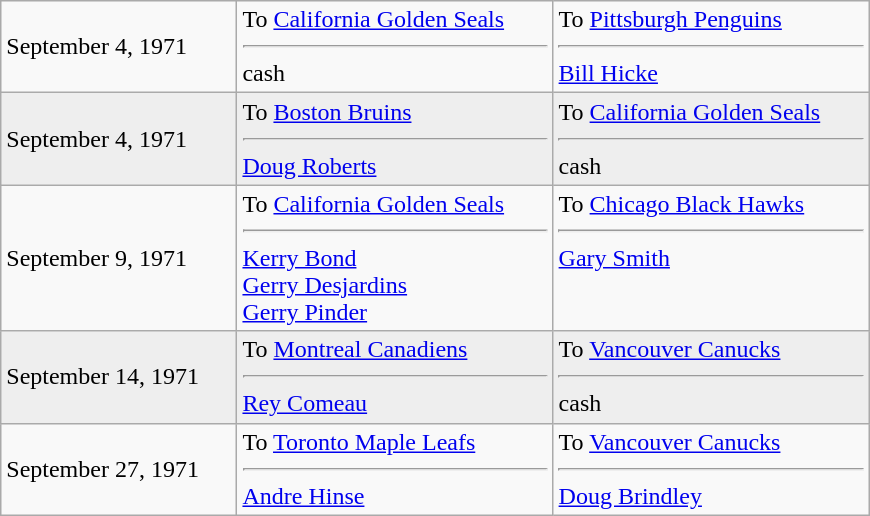<table class="wikitable" style="border:1px solid #999; width:580px;">
<tr>
<td>September 4, 1971</td>
<td valign="top">To <a href='#'>California Golden Seals</a><hr>cash</td>
<td valign="top">To <a href='#'>Pittsburgh Penguins</a><hr><a href='#'>Bill Hicke</a></td>
</tr>
<tr bgcolor="#eeeeee">
<td>September 4, 1971</td>
<td valign="top">To <a href='#'>Boston Bruins</a><hr><a href='#'>Doug Roberts</a></td>
<td valign="top">To <a href='#'>California Golden Seals</a><hr>cash</td>
</tr>
<tr>
<td>September 9, 1971</td>
<td valign="top">To <a href='#'>California Golden Seals</a><hr><a href='#'>Kerry Bond</a><br><a href='#'>Gerry Desjardins</a><br><a href='#'>Gerry Pinder</a></td>
<td valign="top">To <a href='#'>Chicago Black Hawks</a><hr><a href='#'>Gary Smith</a></td>
</tr>
<tr bgcolor="#eeeeee">
<td>September 14, 1971</td>
<td valign="top">To <a href='#'>Montreal Canadiens</a><hr><a href='#'>Rey Comeau</a></td>
<td valign="top">To <a href='#'>Vancouver Canucks</a><hr>cash</td>
</tr>
<tr>
<td>September 27, 1971</td>
<td valign="top">To <a href='#'>Toronto Maple Leafs</a><hr><a href='#'>Andre Hinse</a></td>
<td valign="top">To <a href='#'>Vancouver Canucks</a><hr><a href='#'>Doug Brindley</a></td>
</tr>
</table>
